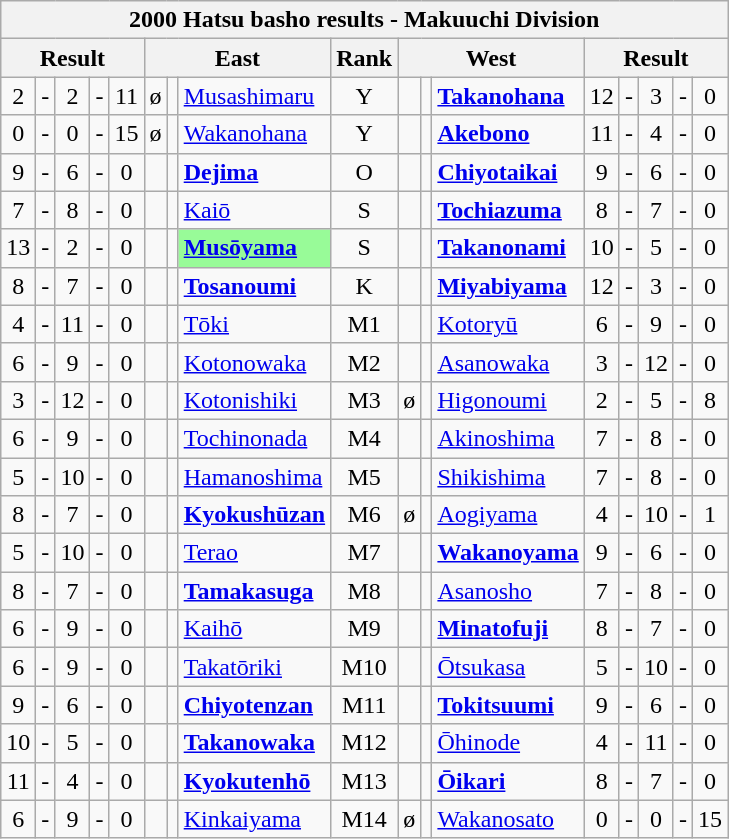<table class="wikitable">
<tr>
<th colspan="17">2000 Hatsu basho results - Makuuchi Division</th>
</tr>
<tr>
<th colspan="5">Result</th>
<th colspan="3">East</th>
<th>Rank</th>
<th colspan="3">West</th>
<th colspan="5">Result</th>
</tr>
<tr>
<td align=center>2</td>
<td align=center>-</td>
<td align=center>2</td>
<td align=center>-</td>
<td align=center>11</td>
<td align=center>ø</td>
<td align=center></td>
<td><a href='#'>Musashimaru</a></td>
<td align=center>Y</td>
<td align=center></td>
<td align=center></td>
<td><strong><a href='#'>Takanohana</a></strong></td>
<td align=center>12</td>
<td align=center>-</td>
<td align=center>3</td>
<td align=center>-</td>
<td align=center>0</td>
</tr>
<tr>
<td align=center>0</td>
<td align=center>-</td>
<td align=center>0</td>
<td align=center>-</td>
<td align=center>15</td>
<td align=center>ø</td>
<td align=center></td>
<td><a href='#'>Wakanohana</a></td>
<td align=center>Y</td>
<td align=center></td>
<td align=center></td>
<td><strong><a href='#'>Akebono</a></strong></td>
<td align=center>11</td>
<td align=center>-</td>
<td align=center>4</td>
<td align=center>-</td>
<td align=center>0</td>
</tr>
<tr>
<td align=center>9</td>
<td align=center>-</td>
<td align=center>6</td>
<td align=center>-</td>
<td align=center>0</td>
<td align=center></td>
<td align=center></td>
<td><strong><a href='#'>Dejima</a></strong></td>
<td align=center>O</td>
<td align=center></td>
<td align=center></td>
<td><strong><a href='#'>Chiyotaikai</a></strong></td>
<td align=center>9</td>
<td align=center>-</td>
<td align=center>6</td>
<td align=center>-</td>
<td align=center>0</td>
</tr>
<tr>
<td align=center>7</td>
<td align=center>-</td>
<td align=center>8</td>
<td align=center>-</td>
<td align=center>0</td>
<td align=center></td>
<td align=center></td>
<td><a href='#'>Kaiō</a></td>
<td align=center>S</td>
<td align=center></td>
<td align=center></td>
<td><strong><a href='#'>Tochiazuma</a></strong></td>
<td align=center>8</td>
<td align=center>-</td>
<td align=center>7</td>
<td align=center>-</td>
<td align=center>0</td>
</tr>
<tr>
<td align=center>13</td>
<td align=center>-</td>
<td align=center>2</td>
<td align=center>-</td>
<td align=center>0</td>
<td align=center></td>
<td align=center></td>
<td style="background: PaleGreen;"><strong><a href='#'>Musōyama</a></strong></td>
<td align=center>S</td>
<td align=center></td>
<td align=center></td>
<td><strong><a href='#'>Takanonami</a></strong></td>
<td align=center>10</td>
<td align=center>-</td>
<td align=center>5</td>
<td align=center>-</td>
<td align=center>0</td>
</tr>
<tr>
<td align=center>8</td>
<td align=center>-</td>
<td align=center>7</td>
<td align=center>-</td>
<td align=center>0</td>
<td align=center></td>
<td align=center></td>
<td><strong><a href='#'>Tosanoumi</a></strong></td>
<td align=center>K</td>
<td align=center></td>
<td align=center></td>
<td><strong><a href='#'>Miyabiyama</a></strong></td>
<td align=center>12</td>
<td align=center>-</td>
<td align=center>3</td>
<td align=center>-</td>
<td align=center>0</td>
</tr>
<tr>
<td align=center>4</td>
<td align=center>-</td>
<td align=center>11</td>
<td align=center>-</td>
<td align=center>0</td>
<td align=center></td>
<td align=center></td>
<td><a href='#'>Tōki</a></td>
<td align=center>M1</td>
<td align=center></td>
<td align=center></td>
<td><a href='#'>Kotoryū</a></td>
<td align=center>6</td>
<td align=center>-</td>
<td align=center>9</td>
<td align=center>-</td>
<td align=center>0</td>
</tr>
<tr>
<td align=center>6</td>
<td align=center>-</td>
<td align=center>9</td>
<td align=center>-</td>
<td align=center>0</td>
<td align=center></td>
<td align=center></td>
<td><a href='#'>Kotonowaka</a></td>
<td align=center>M2</td>
<td align=center></td>
<td align=center></td>
<td><a href='#'>Asanowaka</a></td>
<td align=center>3</td>
<td align=center>-</td>
<td align=center>12</td>
<td align=center>-</td>
<td align=center>0</td>
</tr>
<tr>
<td align=center>3</td>
<td align=center>-</td>
<td align=center>12</td>
<td align=center>-</td>
<td align=center>0</td>
<td align=center></td>
<td align=center></td>
<td><a href='#'>Kotonishiki</a></td>
<td align=center>M3</td>
<td align=center>ø</td>
<td align=center></td>
<td><a href='#'>Higonoumi</a></td>
<td align=center>2</td>
<td align=center>-</td>
<td align=center>5</td>
<td align=center>-</td>
<td align=center>8</td>
</tr>
<tr>
<td align=center>6</td>
<td align=center>-</td>
<td align=center>9</td>
<td align=center>-</td>
<td align=center>0</td>
<td align=center></td>
<td align=center></td>
<td><a href='#'>Tochinonada</a></td>
<td align=center>M4</td>
<td align=center></td>
<td align=center></td>
<td><a href='#'>Akinoshima</a></td>
<td align=center>7</td>
<td align=center>-</td>
<td align=center>8</td>
<td align=center>-</td>
<td align=center>0</td>
</tr>
<tr>
<td align=center>5</td>
<td align=center>-</td>
<td align=center>10</td>
<td align=center>-</td>
<td align=center>0</td>
<td align=center></td>
<td align=center></td>
<td><a href='#'>Hamanoshima</a></td>
<td align=center>M5</td>
<td align=center></td>
<td align=center></td>
<td><a href='#'>Shikishima</a></td>
<td align=center>7</td>
<td align=center>-</td>
<td align=center>8</td>
<td align=center>-</td>
<td align=center>0</td>
</tr>
<tr>
<td align=center>8</td>
<td align=center>-</td>
<td align=center>7</td>
<td align=center>-</td>
<td align=center>0</td>
<td align=center></td>
<td align=center></td>
<td><strong><a href='#'>Kyokushūzan</a></strong></td>
<td align=center>M6</td>
<td align=center>ø</td>
<td align=center></td>
<td><a href='#'>Aogiyama</a></td>
<td align=center>4</td>
<td align=center>-</td>
<td align=center>10</td>
<td align=center>-</td>
<td align=center>1</td>
</tr>
<tr>
<td align=center>5</td>
<td align=center>-</td>
<td align=center>10</td>
<td align=center>-</td>
<td align=center>0</td>
<td align=center></td>
<td align=center></td>
<td><a href='#'>Terao</a></td>
<td align=center>M7</td>
<td align=center></td>
<td align=center></td>
<td><strong><a href='#'>Wakanoyama</a></strong></td>
<td align=center>9</td>
<td align=center>-</td>
<td align=center>6</td>
<td align=center>-</td>
<td align=center>0</td>
</tr>
<tr>
<td align=center>8</td>
<td align=center>-</td>
<td align=center>7</td>
<td align=center>-</td>
<td align=center>0</td>
<td align=center></td>
<td align=center></td>
<td><strong><a href='#'>Tamakasuga</a></strong></td>
<td align=center>M8</td>
<td align=center></td>
<td align=center></td>
<td><a href='#'>Asanosho</a></td>
<td align=center>7</td>
<td align=center>-</td>
<td align=center>8</td>
<td align=center>-</td>
<td align=center>0</td>
</tr>
<tr>
<td align=center>6</td>
<td align=center>-</td>
<td align=center>9</td>
<td align=center>-</td>
<td align=center>0</td>
<td align=center></td>
<td align=center></td>
<td><a href='#'>Kaihō</a></td>
<td align=center>M9</td>
<td align=center></td>
<td align=center></td>
<td><strong><a href='#'>Minatofuji</a></strong></td>
<td align=center>8</td>
<td align=center>-</td>
<td align=center>7</td>
<td align=center>-</td>
<td align=center>0</td>
</tr>
<tr>
<td align=center>6</td>
<td align=center>-</td>
<td align=center>9</td>
<td align=center>-</td>
<td align=center>0</td>
<td align=center></td>
<td align=center></td>
<td><a href='#'>Takatōriki</a></td>
<td align=center>M10</td>
<td align=center></td>
<td align=center></td>
<td><a href='#'>Ōtsukasa</a></td>
<td align=center>5</td>
<td align=center>-</td>
<td align=center>10</td>
<td align=center>-</td>
<td align=center>0</td>
</tr>
<tr>
<td align=center>9</td>
<td align=center>-</td>
<td align=center>6</td>
<td align=center>-</td>
<td align=center>0</td>
<td align=center></td>
<td align=center></td>
<td><strong><a href='#'>Chiyotenzan</a></strong></td>
<td align=center>M11</td>
<td align=center></td>
<td align=center></td>
<td><strong><a href='#'>Tokitsuumi</a></strong></td>
<td align=center>9</td>
<td align=center>-</td>
<td align=center>6</td>
<td align=center>-</td>
<td align=center>0</td>
</tr>
<tr>
<td align=center>10</td>
<td align=center>-</td>
<td align=center>5</td>
<td align=center>-</td>
<td align=center>0</td>
<td align=center></td>
<td align=center></td>
<td><strong><a href='#'>Takanowaka</a></strong></td>
<td align=center>M12</td>
<td align=center></td>
<td align=center></td>
<td><a href='#'>Ōhinode</a></td>
<td align=center>4</td>
<td align=center>-</td>
<td align=center>11</td>
<td align=center>-</td>
<td align=center>0</td>
</tr>
<tr>
<td align=center>11</td>
<td align=center>-</td>
<td align=center>4</td>
<td align=center>-</td>
<td align=center>0</td>
<td align=center></td>
<td align=center></td>
<td><strong><a href='#'>Kyokutenhō</a></strong></td>
<td align=center>M13</td>
<td align=center></td>
<td align=center></td>
<td><strong><a href='#'>Ōikari</a></strong></td>
<td align=center>8</td>
<td align=center>-</td>
<td align=center>7</td>
<td align=center>-</td>
<td align=center>0</td>
</tr>
<tr>
<td align=center>6</td>
<td align=center>-</td>
<td align=center>9</td>
<td align=center>-</td>
<td align=center>0</td>
<td align=center></td>
<td align=center></td>
<td><a href='#'>Kinkaiyama</a></td>
<td align=center>M14</td>
<td align=center>ø</td>
<td align=center></td>
<td><a href='#'>Wakanosato</a></td>
<td align=center>0</td>
<td align=center>-</td>
<td align=center>0</td>
<td align=center>-</td>
<td align=center>15</td>
</tr>
</table>
